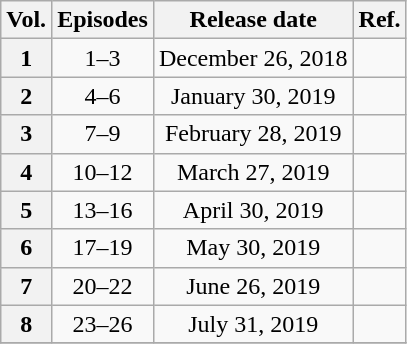<table class="wikitable">
<tr>
<th>Vol.</th>
<th>Episodes</th>
<th>Release date</th>
<th>Ref.</th>
</tr>
<tr>
<th>1</th>
<td align="center">1–3</td>
<td align="center">December 26, 2018</td>
<td align="center"></td>
</tr>
<tr>
<th>2</th>
<td align="center">4–6</td>
<td align="center">January 30, 2019</td>
<td align="center"></td>
</tr>
<tr>
<th>3</th>
<td align="center">7–9</td>
<td align="center">February 28, 2019</td>
<td align="center"></td>
</tr>
<tr>
<th>4</th>
<td align="center">10–12</td>
<td align="center">March 27, 2019</td>
<td align="center"></td>
</tr>
<tr>
<th>5</th>
<td align="center">13–16</td>
<td align="center">April 30, 2019</td>
<td align="center"></td>
</tr>
<tr>
<th>6</th>
<td align="center">17–19</td>
<td align="center">May 30, 2019</td>
<td align="center"></td>
</tr>
<tr>
<th>7</th>
<td align="center">20–22</td>
<td align="center">June 26, 2019</td>
<td align="center"></td>
</tr>
<tr>
<th>8</th>
<td align="center">23–26</td>
<td align="center">July 31, 2019</td>
<td align="center"></td>
</tr>
<tr>
</tr>
</table>
